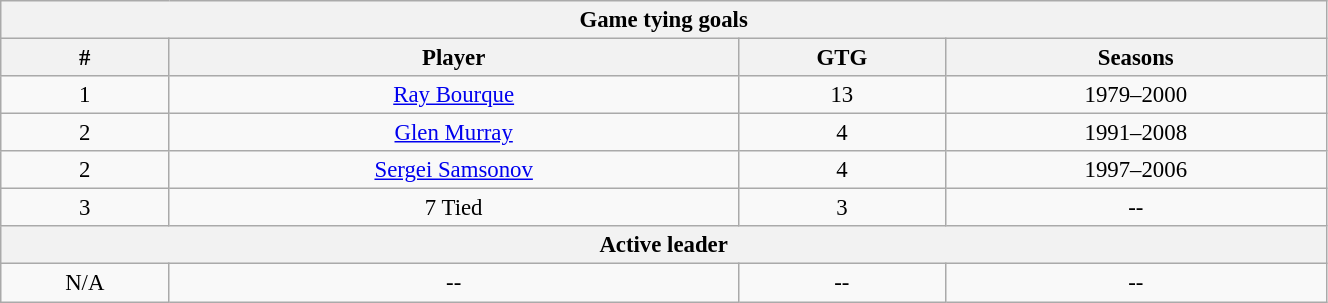<table class="wikitable" style="text-align: center; font-size: 95%" width="70%">
<tr>
<th colspan="4">Game tying goals</th>
</tr>
<tr>
<th>#</th>
<th>Player</th>
<th>GTG</th>
<th>Seasons</th>
</tr>
<tr>
<td>1</td>
<td><a href='#'>Ray Bourque</a></td>
<td>13</td>
<td>1979–2000</td>
</tr>
<tr>
<td>2</td>
<td><a href='#'>Glen Murray</a></td>
<td>4</td>
<td>1991–2008</td>
</tr>
<tr>
<td>2</td>
<td><a href='#'>Sergei Samsonov</a></td>
<td>4</td>
<td>1997–2006</td>
</tr>
<tr>
<td>3</td>
<td>7 Tied</td>
<td>3</td>
<td>--</td>
</tr>
<tr>
<th colspan="4">Active leader</th>
</tr>
<tr>
<td>N/A</td>
<td>--</td>
<td>--</td>
<td>--</td>
</tr>
</table>
